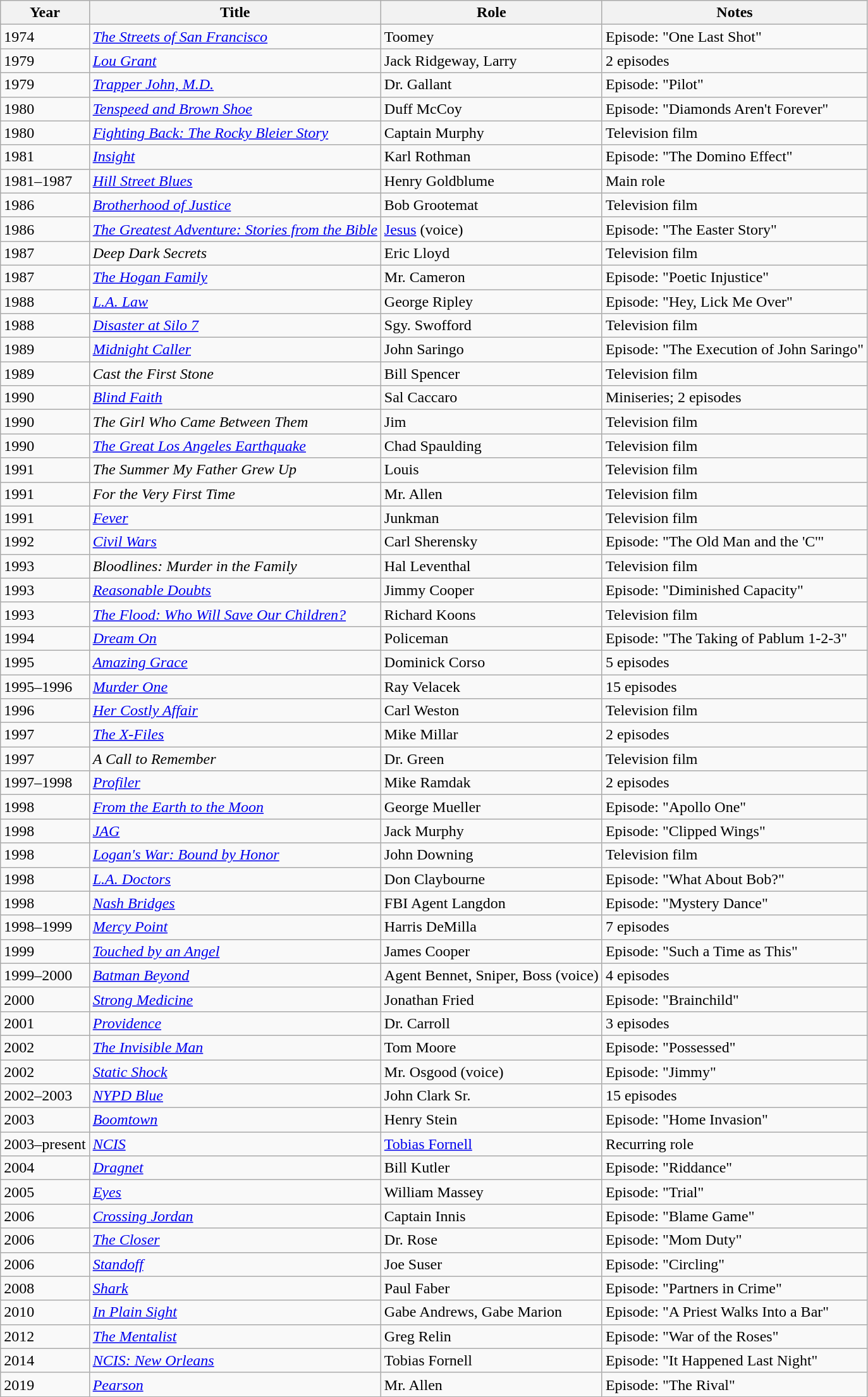<table class="wikitable sortable">
<tr>
<th>Year</th>
<th>Title</th>
<th>Role</th>
<th>Notes</th>
</tr>
<tr>
<td>1974</td>
<td><em><a href='#'>The Streets of San Francisco</a></em></td>
<td>Toomey</td>
<td>Episode: "One Last Shot"</td>
</tr>
<tr>
<td>1979</td>
<td><em><a href='#'>Lou Grant</a></em></td>
<td>Jack Ridgeway, Larry</td>
<td>2 episodes</td>
</tr>
<tr>
<td>1979</td>
<td><em><a href='#'>Trapper John, M.D.</a></em></td>
<td>Dr. Gallant</td>
<td>Episode: "Pilot"</td>
</tr>
<tr>
<td>1980</td>
<td><em><a href='#'>Tenspeed and Brown Shoe</a></em></td>
<td>Duff McCoy</td>
<td>Episode: "Diamonds Aren't Forever"</td>
</tr>
<tr>
<td>1980</td>
<td><em><a href='#'>Fighting Back: The Rocky Bleier Story</a></em></td>
<td>Captain Murphy</td>
<td>Television film</td>
</tr>
<tr>
<td>1981</td>
<td><em><a href='#'>Insight</a></em></td>
<td>Karl Rothman</td>
<td>Episode: "The Domino Effect"</td>
</tr>
<tr>
<td>1981–1987</td>
<td><em><a href='#'>Hill Street Blues</a></em></td>
<td>Henry Goldblume</td>
<td>Main role</td>
</tr>
<tr>
<td>1986</td>
<td><em><a href='#'>Brotherhood of Justice</a></em></td>
<td>Bob Grootemat</td>
<td>Television film</td>
</tr>
<tr>
<td>1986</td>
<td><em><a href='#'>The Greatest Adventure: Stories from the Bible</a></em></td>
<td><a href='#'>Jesus</a> (voice)</td>
<td>Episode: "The Easter Story"</td>
</tr>
<tr>
<td>1987</td>
<td><em>Deep Dark Secrets</em></td>
<td>Eric Lloyd</td>
<td>Television film</td>
</tr>
<tr>
<td>1987</td>
<td><em><a href='#'>The Hogan Family</a></em></td>
<td>Mr. Cameron</td>
<td>Episode: "Poetic Injustice"</td>
</tr>
<tr>
<td>1988</td>
<td><em><a href='#'>L.A. Law</a></em></td>
<td>George Ripley</td>
<td>Episode: "Hey, Lick Me Over"</td>
</tr>
<tr>
<td>1988</td>
<td><em><a href='#'>Disaster at Silo 7</a></em></td>
<td>Sgy. Swofford</td>
<td>Television film</td>
</tr>
<tr>
<td>1989</td>
<td><em><a href='#'>Midnight Caller</a></em></td>
<td>John Saringo</td>
<td>Episode: "The Execution of John Saringo"</td>
</tr>
<tr>
<td>1989</td>
<td><em>Cast the First Stone</em></td>
<td>Bill Spencer</td>
<td>Television film</td>
</tr>
<tr>
<td>1990</td>
<td><em><a href='#'>Blind Faith</a></em></td>
<td>Sal Caccaro</td>
<td>Miniseries; 2 episodes</td>
</tr>
<tr>
<td>1990</td>
<td><em>The Girl Who Came Between Them</em></td>
<td>Jim</td>
<td>Television film</td>
</tr>
<tr>
<td>1990</td>
<td><em><a href='#'>The Great Los Angeles Earthquake</a></em></td>
<td>Chad Spaulding</td>
<td>Television film</td>
</tr>
<tr>
<td>1991</td>
<td><em>The Summer My Father Grew Up</em></td>
<td>Louis</td>
<td>Television film</td>
</tr>
<tr>
<td>1991</td>
<td><em>For the Very First Time</em></td>
<td>Mr. Allen</td>
<td>Television film</td>
</tr>
<tr>
<td>1991</td>
<td><em><a href='#'>Fever</a></em></td>
<td>Junkman</td>
<td>Television film</td>
</tr>
<tr>
<td>1992</td>
<td><em><a href='#'>Civil Wars</a></em></td>
<td>Carl Sherensky</td>
<td>Episode: "The Old Man and the 'C'"</td>
</tr>
<tr>
<td>1993</td>
<td><em>Bloodlines: Murder in the Family</em></td>
<td>Hal Leventhal</td>
<td>Television film</td>
</tr>
<tr>
<td>1993</td>
<td><em><a href='#'>Reasonable Doubts</a></em></td>
<td>Jimmy Cooper</td>
<td>Episode: "Diminished Capacity"</td>
</tr>
<tr>
<td>1993</td>
<td><em><a href='#'>The Flood: Who Will Save Our Children?</a></em></td>
<td>Richard Koons</td>
<td>Television film</td>
</tr>
<tr>
<td>1994</td>
<td><em><a href='#'>Dream On</a></em></td>
<td>Policeman</td>
<td>Episode: "The Taking of Pablum 1-2-3"</td>
</tr>
<tr>
<td>1995</td>
<td><em><a href='#'>Amazing Grace</a></em></td>
<td>Dominick Corso</td>
<td>5 episodes</td>
</tr>
<tr>
<td>1995–1996</td>
<td><em><a href='#'>Murder One</a></em></td>
<td>Ray Velacek</td>
<td>15 episodes</td>
</tr>
<tr>
<td>1996</td>
<td><em><a href='#'>Her Costly Affair</a></em></td>
<td>Carl Weston</td>
<td>Television film</td>
</tr>
<tr>
<td>1997</td>
<td><em><a href='#'>The X-Files</a></em></td>
<td>Mike Millar</td>
<td>2 episodes</td>
</tr>
<tr>
<td>1997</td>
<td><em>A Call to Remember</em></td>
<td>Dr. Green</td>
<td>Television film</td>
</tr>
<tr>
<td>1997–1998</td>
<td><em><a href='#'>Profiler</a></em></td>
<td>Mike Ramdak</td>
<td>2 episodes</td>
</tr>
<tr>
<td>1998</td>
<td><em><a href='#'>From the Earth to the Moon</a></em></td>
<td>George Mueller</td>
<td>Episode: "Apollo One"</td>
</tr>
<tr>
<td>1998</td>
<td><em><a href='#'>JAG</a></em></td>
<td>Jack Murphy</td>
<td>Episode: "Clipped Wings"</td>
</tr>
<tr>
<td>1998</td>
<td><em><a href='#'>Logan's War: Bound by Honor</a></em></td>
<td>John Downing</td>
<td>Television film</td>
</tr>
<tr>
<td>1998</td>
<td><em><a href='#'>L.A. Doctors</a></em></td>
<td>Don Claybourne</td>
<td>Episode: "What About Bob?"</td>
</tr>
<tr>
<td>1998</td>
<td><em><a href='#'>Nash Bridges</a></em></td>
<td>FBI Agent Langdon</td>
<td>Episode: "Mystery Dance"</td>
</tr>
<tr>
<td>1998–1999</td>
<td><em><a href='#'>Mercy Point</a></em></td>
<td>Harris DeMilla</td>
<td>7 episodes</td>
</tr>
<tr>
<td>1999</td>
<td><em><a href='#'>Touched by an Angel</a></em></td>
<td>James Cooper</td>
<td>Episode: "Such a Time as This"</td>
</tr>
<tr>
<td>1999–2000</td>
<td><em><a href='#'>Batman Beyond</a></em></td>
<td>Agent Bennet, Sniper, Boss (voice)</td>
<td>4 episodes</td>
</tr>
<tr>
<td>2000</td>
<td><em><a href='#'>Strong Medicine</a></em></td>
<td>Jonathan Fried</td>
<td>Episode: "Brainchild"</td>
</tr>
<tr>
<td>2001</td>
<td><em><a href='#'>Providence</a></em></td>
<td>Dr. Carroll</td>
<td>3 episodes</td>
</tr>
<tr>
<td>2002</td>
<td><em><a href='#'>The Invisible Man</a></em></td>
<td>Tom Moore</td>
<td>Episode: "Possessed"</td>
</tr>
<tr>
<td>2002</td>
<td><em><a href='#'>Static Shock</a></em></td>
<td>Mr. Osgood (voice)</td>
<td>Episode: "Jimmy"</td>
</tr>
<tr>
<td>2002–2003</td>
<td><em><a href='#'>NYPD Blue</a></em></td>
<td>John Clark Sr.</td>
<td>15 episodes</td>
</tr>
<tr>
<td>2003</td>
<td><em><a href='#'>Boomtown</a></em></td>
<td>Henry Stein</td>
<td>Episode: "Home Invasion"</td>
</tr>
<tr>
<td>2003–present</td>
<td><em><a href='#'>NCIS</a></em></td>
<td><a href='#'>Tobias Fornell</a></td>
<td>Recurring role</td>
</tr>
<tr>
<td>2004</td>
<td><em><a href='#'>Dragnet</a></em></td>
<td>Bill Kutler</td>
<td>Episode: "Riddance"</td>
</tr>
<tr>
<td>2005</td>
<td><em><a href='#'>Eyes</a></em></td>
<td>William Massey</td>
<td>Episode: "Trial"</td>
</tr>
<tr>
<td>2006</td>
<td><em><a href='#'>Crossing Jordan</a></em></td>
<td>Captain Innis</td>
<td>Episode: "Blame Game"</td>
</tr>
<tr>
<td>2006</td>
<td><em><a href='#'>The Closer</a></em></td>
<td>Dr. Rose</td>
<td>Episode: "Mom Duty"</td>
</tr>
<tr>
<td>2006</td>
<td><em><a href='#'>Standoff</a></em></td>
<td>Joe Suser</td>
<td>Episode: "Circling"</td>
</tr>
<tr>
<td>2008</td>
<td><em><a href='#'>Shark</a></em></td>
<td>Paul Faber</td>
<td>Episode: "Partners in Crime"</td>
</tr>
<tr>
<td>2010</td>
<td><em><a href='#'>In Plain Sight</a></em></td>
<td>Gabe Andrews, Gabe Marion</td>
<td>Episode: "A Priest Walks Into a Bar"</td>
</tr>
<tr>
<td>2012</td>
<td><em><a href='#'>The Mentalist</a></em></td>
<td>Greg Relin</td>
<td>Episode: "War of the Roses"</td>
</tr>
<tr>
<td>2014</td>
<td><em><a href='#'>NCIS: New Orleans</a></em></td>
<td>Tobias Fornell</td>
<td>Episode: "It Happened Last Night"</td>
</tr>
<tr>
<td>2019</td>
<td><em><a href='#'>Pearson</a></em></td>
<td>Mr. Allen</td>
<td>Episode: "The Rival"</td>
</tr>
</table>
